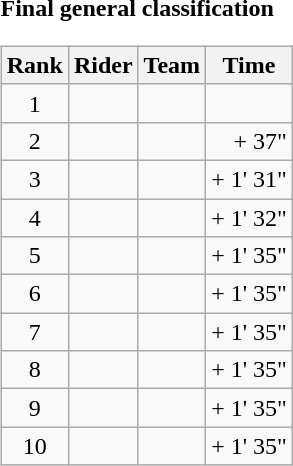<table>
<tr>
<td><strong>Final general classification</strong><br><table class="wikitable">
<tr>
<th scope="col">Rank</th>
<th scope="col">Rider</th>
<th scope="col">Team</th>
<th scope="col">Time</th>
</tr>
<tr>
<td style="text-align:center;">1</td>
<td></td>
<td></td>
<td style="text-align:right;"></td>
</tr>
<tr>
<td style="text-align:center;">2</td>
<td></td>
<td></td>
<td style="text-align:right;">+ 37"</td>
</tr>
<tr>
<td style="text-align:center;">3</td>
<td></td>
<td></td>
<td style="text-align:right;">+ 1' 31"</td>
</tr>
<tr>
<td style="text-align:center;">4</td>
<td></td>
<td></td>
<td style="text-align:right;">+ 1' 32"</td>
</tr>
<tr>
<td style="text-align:center;">5</td>
<td></td>
<td></td>
<td style="text-align:right;">+ 1' 35"</td>
</tr>
<tr>
<td style="text-align:center;">6</td>
<td></td>
<td></td>
<td style="text-align:right;">+ 1' 35"</td>
</tr>
<tr>
<td style="text-align:center;">7</td>
<td></td>
<td></td>
<td style="text-align:right;">+ 1' 35"</td>
</tr>
<tr>
<td style="text-align:center;">8</td>
<td></td>
<td></td>
<td style="text-align:right;">+ 1' 35"</td>
</tr>
<tr>
<td style="text-align:center;">9</td>
<td></td>
<td></td>
<td style="text-align:right;">+ 1' 35"</td>
</tr>
<tr>
<td style="text-align:center;">10</td>
<td></td>
<td></td>
<td style="text-align:right;">+ 1' 35"</td>
</tr>
</table>
</td>
</tr>
</table>
